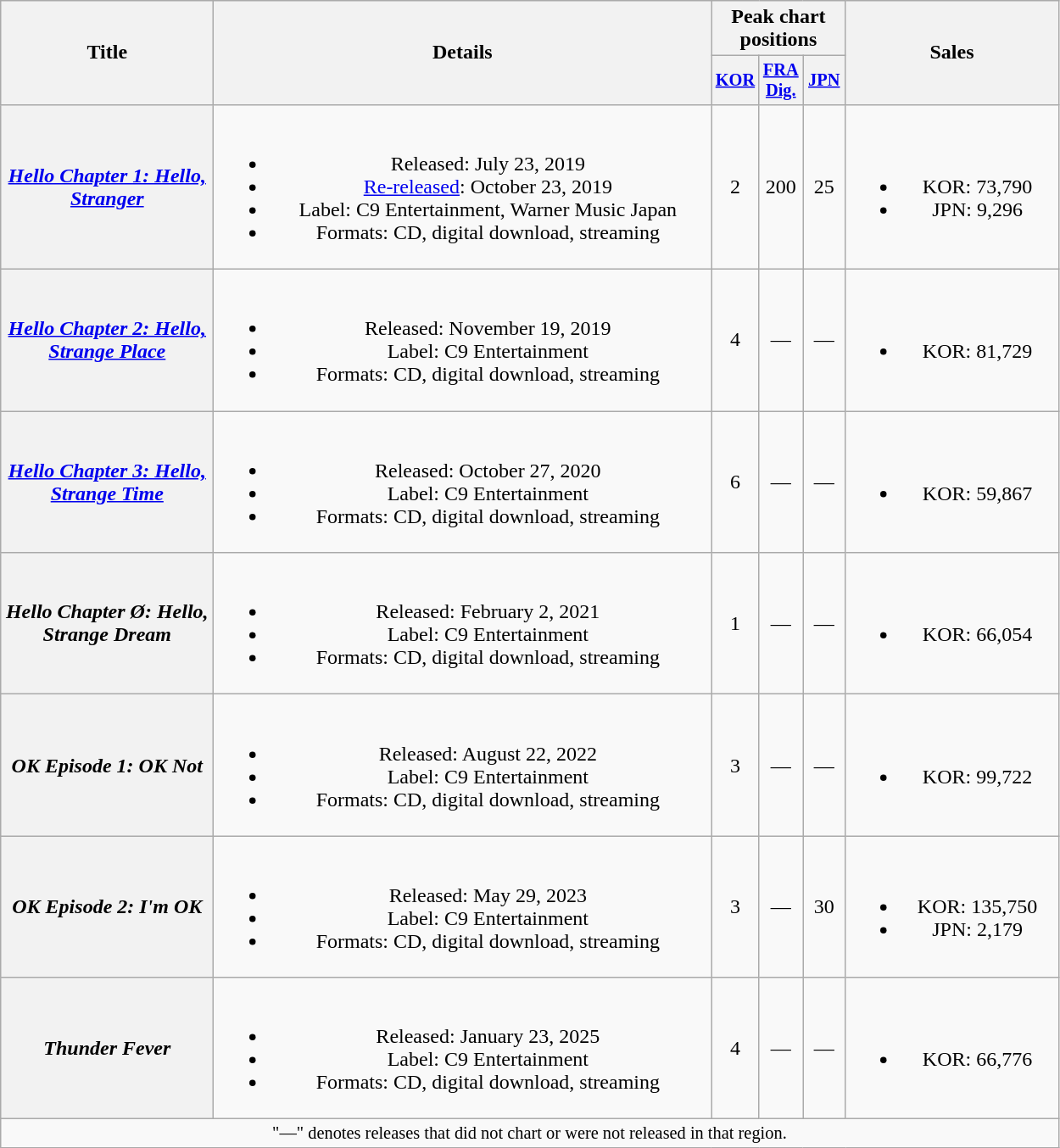<table class="wikitable plainrowheaders" style="text-align:center">
<tr>
<th rowspan="2" style="width:10em">Title</th>
<th rowspan="2" style="width:24em">Details</th>
<th colspan="3">Peak chart positions</th>
<th rowspan="2" style="width:10em">Sales</th>
</tr>
<tr>
<th scope="col" style="width:2em;font-size:85%"><a href='#'>KOR</a><br></th>
<th scope="col" style="width:2em;font-size:85%"><a href='#'>FRA<br>Dig.</a><br></th>
<th scope="col" style="width:2em;font-size:85%"><a href='#'>JPN</a><br></th>
</tr>
<tr>
<th scope="row"><em><a href='#'>Hello Chapter 1: Hello, Stranger</a></em></th>
<td><br><ul><li>Released: July 23, 2019</li><li><a href='#'>Re-released</a>: October 23, 2019 </li><li>Label: C9 Entertainment, Warner Music Japan</li><li>Formats: CD, digital download, streaming</li></ul></td>
<td>2</td>
<td>200</td>
<td>25</td>
<td><br><ul><li>KOR: 73,790</li><li>JPN: 9,296</li></ul></td>
</tr>
<tr>
<th scope="row"><em><a href='#'>Hello Chapter 2: Hello, Strange Place</a></em></th>
<td><br><ul><li>Released: November 19, 2019</li><li>Label: C9 Entertainment</li><li>Formats: CD, digital download, streaming</li></ul></td>
<td>4</td>
<td>—</td>
<td>—</td>
<td><br><ul><li>KOR: 81,729</li></ul></td>
</tr>
<tr>
<th scope="row"><em><a href='#'>Hello Chapter 3: Hello, Strange Time</a></em></th>
<td><br><ul><li>Released: October 27, 2020</li><li>Label: C9 Entertainment</li><li>Formats: CD, digital download, streaming</li></ul></td>
<td>6</td>
<td>—</td>
<td>—</td>
<td><br><ul><li>KOR: 59,867</li></ul></td>
</tr>
<tr>
<th scope="row"><em>Hello Chapter Ø: Hello, Strange Dream</em></th>
<td><br><ul><li>Released: February 2, 2021</li><li>Label: C9 Entertainment</li><li>Formats: CD, digital download, streaming</li></ul></td>
<td>1</td>
<td>—</td>
<td>—</td>
<td><br><ul><li>KOR: 66,054</li></ul></td>
</tr>
<tr>
<th scope="row"><em>OK Episode 1: OK Not</em></th>
<td><br><ul><li>Released: August 22, 2022</li><li>Label: C9 Entertainment</li><li>Formats: CD, digital download, streaming</li></ul></td>
<td>3</td>
<td>—</td>
<td>—</td>
<td><br><ul><li>KOR: 99,722</li></ul></td>
</tr>
<tr>
<th scope="row"><em>OK Episode 2: I'm OK</em></th>
<td><br><ul><li>Released: May 29, 2023</li><li>Label: C9 Entertainment</li><li>Formats: CD, digital download, streaming</li></ul></td>
<td>3</td>
<td>—</td>
<td>30</td>
<td><br><ul><li>KOR: 135,750</li><li>JPN: 2,179</li></ul></td>
</tr>
<tr>
<th scope="row"><em>Thunder Fever</em></th>
<td><br><ul><li>Released: January 23, 2025</li><li>Label: C9 Entertainment</li><li>Formats: CD, digital download, streaming</li></ul></td>
<td>4</td>
<td>—</td>
<td>—</td>
<td><br><ul><li>KOR: 66,776</li></ul></td>
</tr>
<tr>
<td colspan="6" style="font-size:85%">"—" denotes releases that did not chart or were not released in that region.</td>
</tr>
</table>
